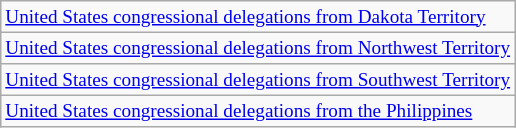<table class=wikitable style="font-size:80%">
<tr>
<td><a href='#'>United States congressional delegations from Dakota Territory</a></td>
</tr>
<tr>
<td><a href='#'>United States congressional delegations from Northwest Territory</a></td>
</tr>
<tr>
<td><a href='#'>United States congressional delegations from Southwest Territory</a></td>
</tr>
<tr>
<td><a href='#'>United States congressional delegations from the Philippines</a></td>
</tr>
</table>
